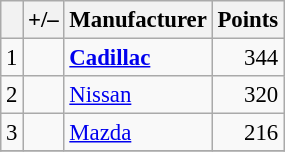<table class="wikitable" style="font-size: 95%;">
<tr>
<th scope="col"></th>
<th scope="col">+/–</th>
<th scope="col">Manufacturer</th>
<th scope="col">Points</th>
</tr>
<tr>
<td align=center>1</td>
<td align="left"></td>
<td><strong> <a href='#'>Cadillac</a></strong></td>
<td align=right>344</td>
</tr>
<tr>
<td align=center>2</td>
<td align="left"></td>
<td> <a href='#'>Nissan</a></td>
<td align=right>320</td>
</tr>
<tr>
<td align=center>3</td>
<td align="left"></td>
<td> <a href='#'>Mazda</a></td>
<td align=right>216</td>
</tr>
<tr>
</tr>
</table>
